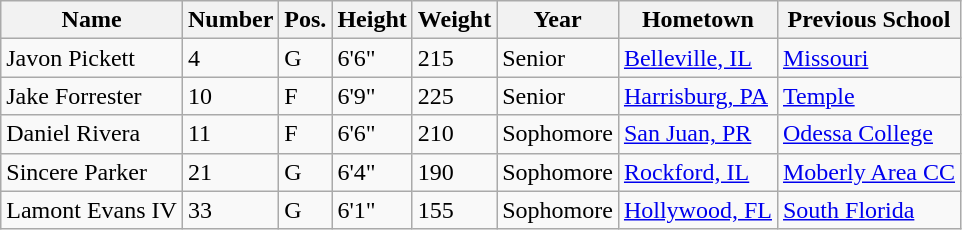<table class="wikitable sortable" border="1">
<tr>
<th>Name</th>
<th>Number</th>
<th>Pos.</th>
<th>Height</th>
<th>Weight</th>
<th>Year</th>
<th>Hometown</th>
<th class="unsortable">Previous School</th>
</tr>
<tr>
<td>Javon Pickett</td>
<td>4</td>
<td>G</td>
<td>6'6"</td>
<td>215</td>
<td>Senior</td>
<td><a href='#'>Belleville, IL</a></td>
<td><a href='#'>Missouri</a></td>
</tr>
<tr>
<td>Jake Forrester</td>
<td>10</td>
<td>F</td>
<td>6'9"</td>
<td>225</td>
<td>Senior</td>
<td><a href='#'>Harrisburg, PA</a></td>
<td><a href='#'>Temple</a></td>
</tr>
<tr>
<td>Daniel Rivera</td>
<td>11</td>
<td>F</td>
<td>6'6"</td>
<td>210</td>
<td>Sophomore</td>
<td><a href='#'>San Juan, PR</a></td>
<td><a href='#'>Odessa College</a></td>
</tr>
<tr>
<td>Sincere Parker</td>
<td>21</td>
<td>G</td>
<td>6'4"</td>
<td>190</td>
<td>Sophomore</td>
<td><a href='#'>Rockford, IL</a></td>
<td><a href='#'>Moberly Area CC</a></td>
</tr>
<tr>
<td>Lamont Evans IV</td>
<td>33</td>
<td>G</td>
<td>6'1"</td>
<td>155</td>
<td>Sophomore</td>
<td><a href='#'>Hollywood, FL</a></td>
<td><a href='#'>South Florida</a></td>
</tr>
</table>
